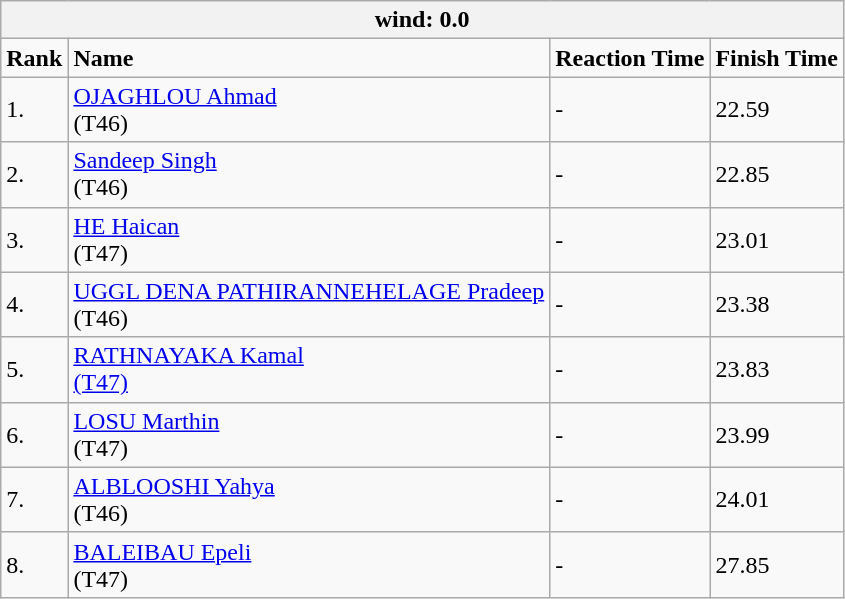<table class="wikitable">
<tr>
<th colspan="4">wind: 0.0</th>
</tr>
<tr>
<td><strong>Rank</strong></td>
<td><strong>Name</strong></td>
<td><strong>Reaction Time</strong></td>
<td><strong>Finish Time</strong></td>
</tr>
<tr>
<td>1.</td>
<td><a href='#'>OJAGHLOU Ahmad</a><br>(T46)<br></td>
<td>-</td>
<td>22.59</td>
</tr>
<tr>
<td>2.</td>
<td><a href='#'>Sandeep Singh</a><br>(T46)<br></td>
<td>-</td>
<td>22.85</td>
</tr>
<tr>
<td>3.</td>
<td><a href='#'>HE Haican</a><br>(T47)<br></td>
<td>-</td>
<td>23.01</td>
</tr>
<tr>
<td>4.</td>
<td><a href='#'>UGGL DENA PATHIRANNEHELAGE Pradeep</a><br>(T46)<br></td>
<td>-</td>
<td>23.38</td>
</tr>
<tr>
<td>5.</td>
<td><a href='#'>RATHNAYAKA Kamal</a><br><a href='#'>(T47)</a><br></td>
<td>-</td>
<td>23.83</td>
</tr>
<tr>
<td>6.</td>
<td><a href='#'>LOSU Marthin</a><br>(T47)<br></td>
<td>-</td>
<td>23.99</td>
</tr>
<tr>
<td>7.</td>
<td><a href='#'>ALBLOOSHI Yahya</a><br>(T46)<br></td>
<td>-</td>
<td>24.01</td>
</tr>
<tr>
<td>8.</td>
<td><a href='#'>BALEIBAU Epeli</a><br>(T47)<br></td>
<td>-</td>
<td>27.85</td>
</tr>
</table>
